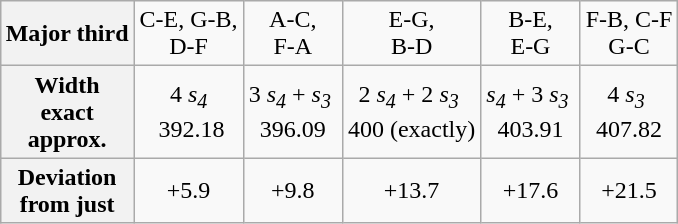<table class="wikitable" style="margin:2.5em auto; text-align:center">
<tr>
<th>Major third</th>
<td>C-E, G-B,<br>D-F</td>
<td>A-C,<br>F-A</td>
<td>E-G,<br>B-D</td>
<td>B-E,<br>E-G</td>
<td>F-B, C-F<br>G-C</td>
</tr>
<tr>
<th><div>Width</div><div>exact<br>approx.</div></th>
<td>4 <em>s<sub>4</sub></em><br> 392.18</td>
<td>3 <em>s<sub>4</sub></em> + <em>s<sub>3</sub></em> <br>396.09</td>
<td>2 <em>s<sub>4</sub></em> + 2 <em>s<sub>3</sub></em> <br>400 (exactly)</td>
<td><em>s<sub>4</sub></em> + 3 <em>s<sub>3</sub></em> <br>403.91</td>
<td>4 <em>s<sub>3</sub></em> <br>407.82</td>
</tr>
<tr>
<th>Deviation<br>from just</th>
<td>+5.9</td>
<td>+9.8</td>
<td>+13.7</td>
<td>+17.6</td>
<td>+21.5</td>
</tr>
</table>
